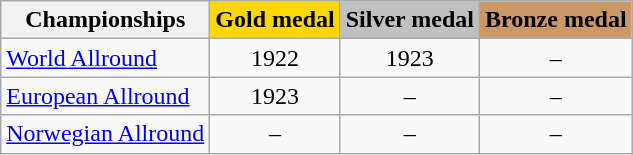<table class="wikitable" style="text-align:center">
<tr>
<th>Championships</th>
<td bgcolor=gold><strong>Gold medal</strong></td>
<td bgcolor=silver><strong>Silver medal</strong></td>
<td bgcolor=cc9966><strong>Bronze medal</strong></td>
</tr>
<tr>
<td align="left"><a href='#'>World Allround</a></td>
<td>1922</td>
<td>1923</td>
<td>–</td>
</tr>
<tr>
<td align="left"><a href='#'>European Allround</a></td>
<td>1923</td>
<td>–</td>
<td>–</td>
</tr>
<tr>
<td align="left"><a href='#'>Norwegian Allround</a></td>
<td>–</td>
<td>–</td>
<td>–</td>
</tr>
</table>
